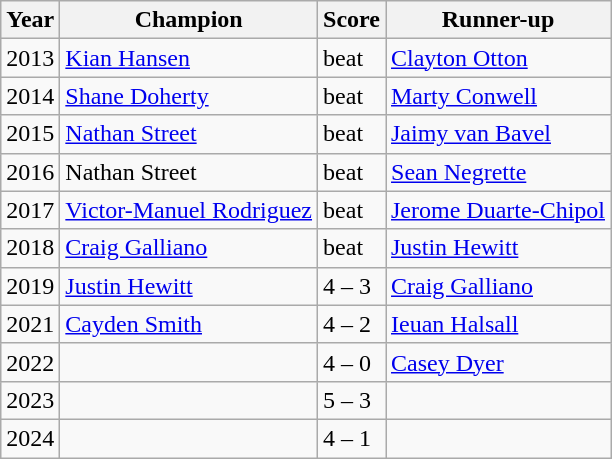<table class="wikitable">
<tr>
<th>Year</th>
<th>Champion</th>
<th>Score</th>
<th>Runner-up</th>
</tr>
<tr>
<td>2013</td>
<td> <a href='#'>Kian Hansen</a></td>
<td>beat</td>
<td> <a href='#'>Clayton Otton</a></td>
</tr>
<tr>
<td>2014</td>
<td> <a href='#'>Shane Doherty</a></td>
<td>beat</td>
<td> <a href='#'>Marty Conwell</a></td>
</tr>
<tr>
<td>2015</td>
<td> <a href='#'>Nathan Street</a></td>
<td>beat</td>
<td> <a href='#'>Jaimy van Bavel</a></td>
</tr>
<tr>
<td>2016</td>
<td> Nathan Street</td>
<td>beat</td>
<td> <a href='#'>Sean Negrette</a></td>
</tr>
<tr>
<td>2017</td>
<td> <a href='#'>Victor-Manuel Rodriguez</a></td>
<td>beat</td>
<td> <a href='#'>Jerome Duarte-Chipol</a></td>
</tr>
<tr>
<td>2018</td>
<td> <a href='#'>Craig Galliano</a></td>
<td>beat</td>
<td> <a href='#'>Justin Hewitt</a></td>
</tr>
<tr>
<td>2019</td>
<td> <a href='#'>Justin Hewitt</a></td>
<td>4 – 3</td>
<td> <a href='#'>Craig Galliano</a></td>
</tr>
<tr>
<td>2021</td>
<td> <a href='#'>Cayden Smith</a></td>
<td>4 – 2</td>
<td> <a href='#'>Ieuan Halsall</a></td>
</tr>
<tr>
<td>2022</td>
<td></td>
<td>4 – 0</td>
<td> <a href='#'>Casey Dyer</a></td>
</tr>
<tr>
<td>2023</td>
<td></td>
<td>5 – 3</td>
<td></td>
</tr>
<tr>
<td>2024</td>
<td></td>
<td>4 – 1</td>
<td></td>
</tr>
</table>
